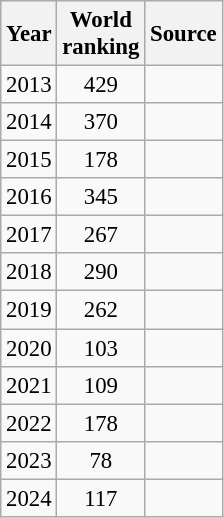<table class="wikitable" style="text-align:center; font-size: 95%;">
<tr>
<th>Year</th>
<th>World<br>ranking</th>
<th>Source</th>
</tr>
<tr>
<td>2013</td>
<td>429</td>
<td></td>
</tr>
<tr>
<td>2014</td>
<td>370</td>
<td></td>
</tr>
<tr>
<td>2015</td>
<td>178</td>
<td></td>
</tr>
<tr>
<td>2016</td>
<td>345</td>
<td></td>
</tr>
<tr>
<td>2017</td>
<td>267</td>
<td></td>
</tr>
<tr>
<td>2018</td>
<td>290</td>
<td></td>
</tr>
<tr>
<td>2019</td>
<td>262</td>
<td></td>
</tr>
<tr>
<td>2020</td>
<td>103</td>
<td></td>
</tr>
<tr>
<td>2021</td>
<td>109</td>
<td></td>
</tr>
<tr>
<td>2022</td>
<td>178</td>
<td></td>
</tr>
<tr>
<td>2023</td>
<td>78</td>
<td></td>
</tr>
<tr>
<td>2024</td>
<td>117</td>
<td></td>
</tr>
</table>
